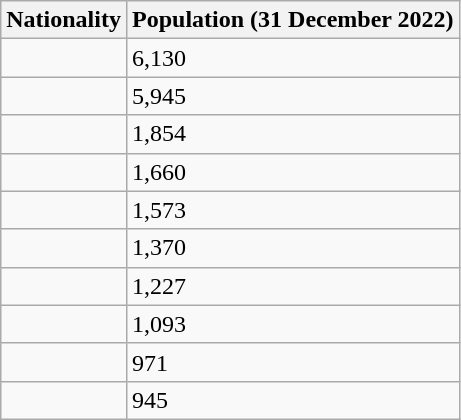<table class="wikitable">
<tr>
<th>Nationality</th>
<th>Population (31 December 2022)</th>
</tr>
<tr>
<td></td>
<td>6,130</td>
</tr>
<tr>
<td></td>
<td>5,945</td>
</tr>
<tr>
<td></td>
<td>1,854</td>
</tr>
<tr>
<td></td>
<td>1,660</td>
</tr>
<tr>
<td></td>
<td>1,573</td>
</tr>
<tr>
<td></td>
<td>1,370</td>
</tr>
<tr>
<td></td>
<td>1,227</td>
</tr>
<tr>
<td></td>
<td>1,093</td>
</tr>
<tr>
<td></td>
<td>971</td>
</tr>
<tr>
<td></td>
<td>945</td>
</tr>
</table>
